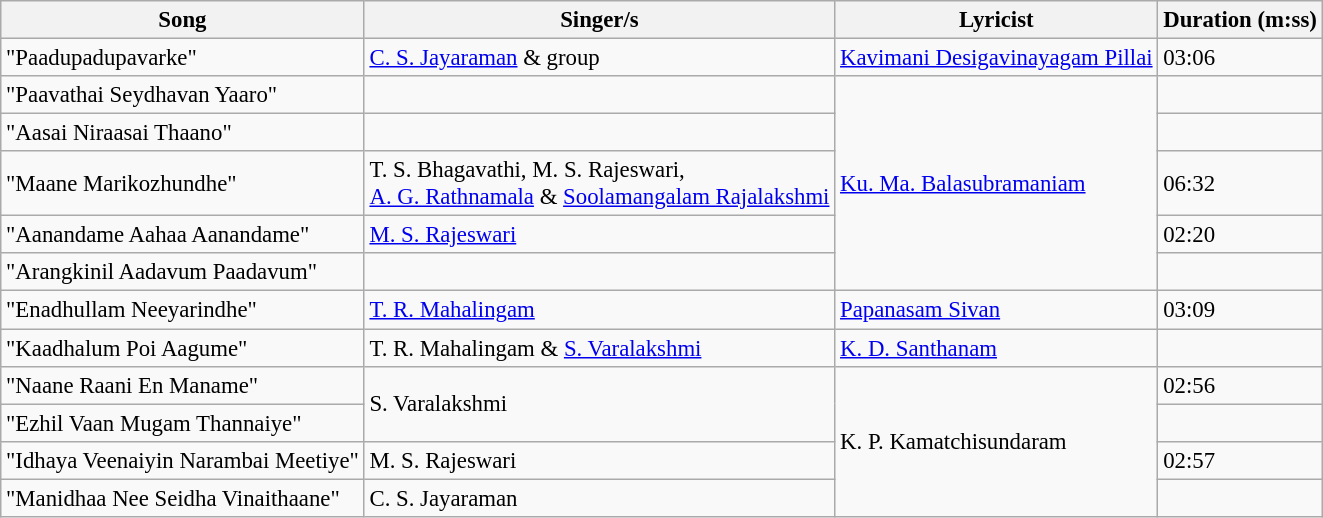<table class="wikitable" style="font-size:95%;">
<tr>
<th>Song</th>
<th>Singer/s</th>
<th>Lyricist</th>
<th>Duration (m:ss)</th>
</tr>
<tr>
<td>"Paadupadupavarke"</td>
<td><a href='#'>C. S. Jayaraman</a> & group</td>
<td><a href='#'>Kavimani Desigavinayagam Pillai</a></td>
<td>03:06</td>
</tr>
<tr>
<td>"Paavathai Seydhavan Yaaro"</td>
<td></td>
<td rowspan=5><a href='#'>Ku. Ma. Balasubramaniam</a></td>
<td></td>
</tr>
<tr>
<td>"Aasai Niraasai Thaano"</td>
<td></td>
<td></td>
</tr>
<tr>
<td>"Maane Marikozhundhe"</td>
<td>T. S. Bhagavathi, M. S. Rajeswari,<br><a href='#'>A. G. Rathnamala</a> & <a href='#'>Soolamangalam Rajalakshmi</a></td>
<td>06:32</td>
</tr>
<tr>
<td>"Aanandame Aahaa Aanandame"</td>
<td><a href='#'>M. S. Rajeswari</a></td>
<td>02:20</td>
</tr>
<tr>
<td>"Arangkinil Aadavum Paadavum"</td>
<td></td>
<td></td>
</tr>
<tr>
<td>"Enadhullam Neeyarindhe"</td>
<td><a href='#'>T. R. Mahalingam</a></td>
<td><a href='#'>Papanasam Sivan</a></td>
<td>03:09</td>
</tr>
<tr>
<td>"Kaadhalum Poi Aagume"</td>
<td>T. R. Mahalingam & <a href='#'>S. Varalakshmi</a></td>
<td><a href='#'>K. D. Santhanam</a></td>
<td></td>
</tr>
<tr>
<td>"Naane Raani En Maname"</td>
<td rowspan=2>S. Varalakshmi</td>
<td rowspan=4>K. P. Kamatchisundaram</td>
<td>02:56</td>
</tr>
<tr>
<td>"Ezhil Vaan Mugam Thannaiye"</td>
<td></td>
</tr>
<tr>
<td>"Idhaya Veenaiyin Narambai Meetiye"</td>
<td>M. S. Rajeswari</td>
<td>02:57</td>
</tr>
<tr>
<td>"Manidhaa Nee Seidha Vinaithaane"</td>
<td>C. S. Jayaraman</td>
<td></td>
</tr>
</table>
